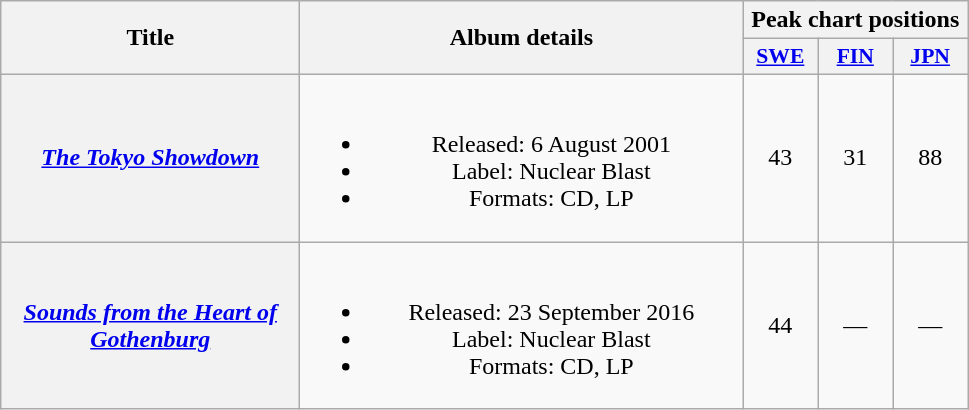<table class="wikitable plainrowheaders" style="text-align:center;">
<tr>
<th scope="col" rowspan="2" style="width:12em;">Title</th>
<th scope="col" rowspan="2" style="width:18em;">Album details</th>
<th scope="col" colspan="3">Peak chart positions</th>
</tr>
<tr>
<th scope="col" style="width:3em;font-size:90%;"><a href='#'>SWE</a><br></th>
<th scope="col" style="width:3em;font-size:90%;"><a href='#'>FIN</a><br></th>
<th scope="col" style="width:3em;font-size:90%;"><a href='#'>JPN</a><br></th>
</tr>
<tr>
<th scope="row"><em><a href='#'>The Tokyo Showdown</a></em></th>
<td><br><ul><li>Released: 6 August 2001</li><li>Label: Nuclear Blast</li><li>Formats: CD, LP</li></ul></td>
<td>43</td>
<td>31</td>
<td>88</td>
</tr>
<tr>
<th scope="row"><em><a href='#'>Sounds from the Heart of Gothenburg</a></em></th>
<td><br><ul><li>Released: 23 September 2016</li><li>Label: Nuclear Blast</li><li>Formats: CD, LP</li></ul></td>
<td>44</td>
<td>—</td>
<td>—</td>
</tr>
</table>
